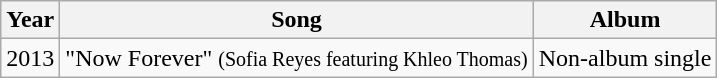<table class="wikitable">
<tr>
<th>Year</th>
<th>Song</th>
<th>Album</th>
</tr>
<tr>
<td>2013</td>
<td>"Now Forever" <small>(Sofia Reyes featuring Khleo Thomas)</small></td>
<td>Non-album single</td>
</tr>
</table>
